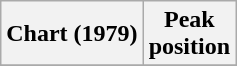<table class="wikitable sortable plainrowheaders" style="text-align:center">
<tr>
<th scope="col">Chart (1979)</th>
<th scope="col">Peak<br> position</th>
</tr>
<tr>
</tr>
</table>
